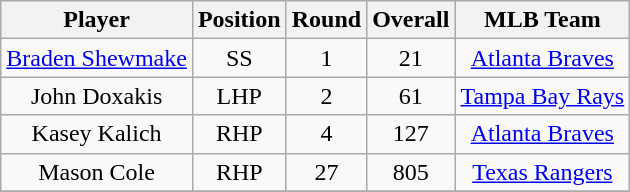<table class="wikitable" style="text-align:center;">
<tr>
<th>Player</th>
<th>Position</th>
<th>Round</th>
<th>Overall</th>
<th>MLB Team</th>
</tr>
<tr>
<td><a href='#'>Braden Shewmake</a></td>
<td>SS</td>
<td>1</td>
<td>21</td>
<td><a href='#'>Atlanta Braves</a></td>
</tr>
<tr>
<td>John Doxakis</td>
<td>LHP</td>
<td>2</td>
<td>61</td>
<td><a href='#'>Tampa Bay Rays</a></td>
</tr>
<tr>
<td>Kasey Kalich</td>
<td>RHP</td>
<td>4</td>
<td>127</td>
<td><a href='#'>Atlanta Braves</a></td>
</tr>
<tr>
<td>Mason Cole</td>
<td>RHP</td>
<td>27</td>
<td>805</td>
<td><a href='#'>Texas Rangers</a></td>
</tr>
<tr>
</tr>
</table>
